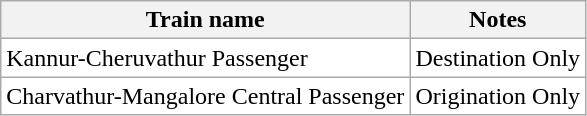<table class="wikitable sortable plainrowheaders" style="background:#fff;">
<tr>
<th scope="col">Train name</th>
<th scope="col">Notes</th>
</tr>
<tr>
<td>Kannur-Cheruvathur Passenger</td>
<td>Destination Only</td>
</tr>
<tr>
<td>Charvathur-Mangalore Central Passenger</td>
<td>Origination Only</td>
</tr>
</table>
